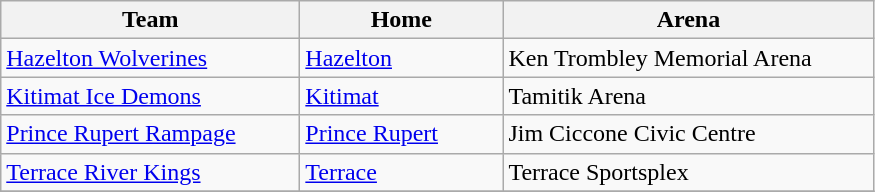<table class="wikitable">
<tr>
<th style=width:12em>Team</th>
<th style=width:8em>Home</th>
<th style=width:15em>Arena</th>
</tr>
<tr>
<td><a href='#'>Hazelton Wolverines</a></td>
<td><a href='#'>Hazelton</a></td>
<td>Ken Trombley Memorial Arena</td>
</tr>
<tr>
<td><a href='#'>Kitimat Ice Demons</a></td>
<td><a href='#'>Kitimat</a></td>
<td>Tamitik Arena</td>
</tr>
<tr>
<td><a href='#'>Prince Rupert Rampage</a></td>
<td><a href='#'>Prince Rupert</a></td>
<td>Jim Ciccone Civic Centre</td>
</tr>
<tr>
<td><a href='#'>Terrace River Kings</a></td>
<td><a href='#'>Terrace</a></td>
<td>Terrace Sportsplex</td>
</tr>
<tr>
</tr>
</table>
